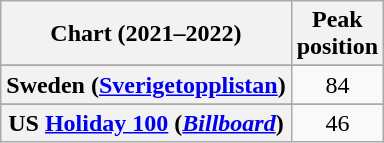<table class="wikitable sortable plainrowheaders" style="text-align:center">
<tr>
<th scope="col">Chart (2021–2022)</th>
<th scope="col">Peak<br>position</th>
</tr>
<tr>
</tr>
<tr>
<th scope="row">Sweden (<a href='#'>Sverigetopplistan</a>)</th>
<td>84</td>
</tr>
<tr>
</tr>
<tr>
</tr>
<tr>
<th scope="row">US <a href='#'>Holiday 100</a> (<em><a href='#'>Billboard</a></em>)</th>
<td>46</td>
</tr>
</table>
